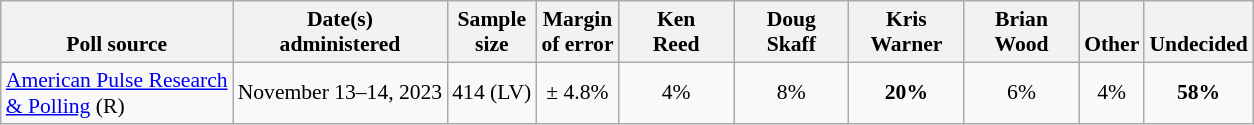<table class="wikitable" style="font-size:90%;text-align:center;">
<tr valign=bottom>
<th>Poll source</th>
<th>Date(s)<br>administered</th>
<th>Sample<br>size</th>
<th>Margin<br>of error</th>
<th style="width:70px;">Ken<br>Reed</th>
<th style="width:70px;">Doug<br>Skaff</th>
<th style="width:70px;">Kris<br>Warner</th>
<th style="width:70px;">Brian<br>Wood</th>
<th>Other</th>
<th>Undecided</th>
</tr>
<tr>
<td style="text-align:left;"><a href='#'>American Pulse Research<br>& Polling</a> (R)</td>
<td>November 13–14, 2023</td>
<td>414 (LV)</td>
<td>± 4.8%</td>
<td>4%</td>
<td>8%</td>
<td><strong>20%</strong></td>
<td>6%</td>
<td>4%</td>
<td><strong>58%</strong></td>
</tr>
</table>
